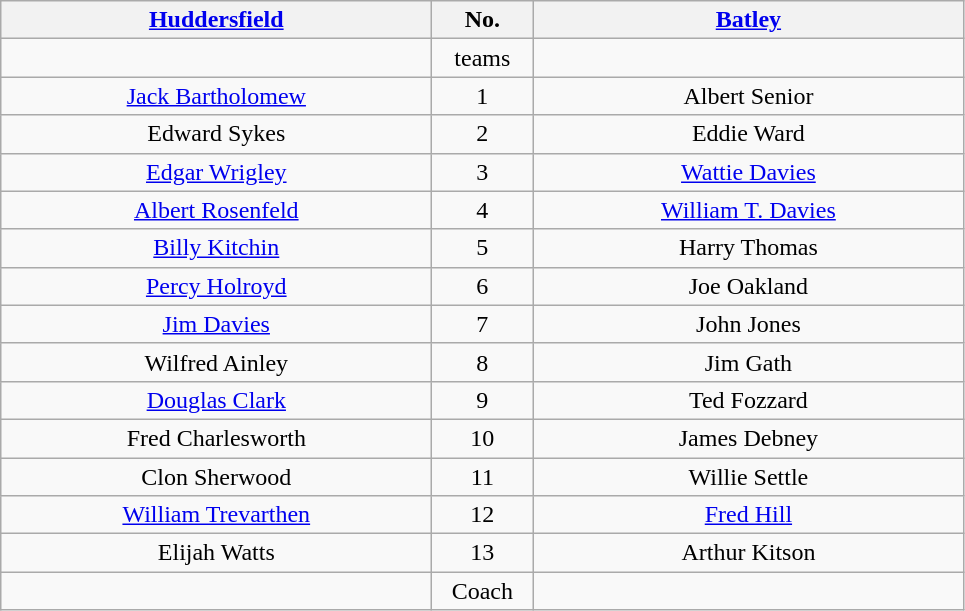<table class="wikitable" style="text-align:center;">
<tr>
<th width=280 abbr=winner><a href='#'>Huddersfield</a></th>
<th width=60 abbr="Number">No.</th>
<th width=280 abbr=runner-up><a href='#'>Batley</a></th>
</tr>
<tr>
<td></td>
<td>teams</td>
<td></td>
</tr>
<tr>
<td><a href='#'>Jack Bartholomew</a></td>
<td>1</td>
<td>Albert Senior</td>
</tr>
<tr>
<td>Edward Sykes</td>
<td>2</td>
<td>Eddie Ward</td>
</tr>
<tr>
<td><a href='#'>Edgar Wrigley</a></td>
<td>3</td>
<td><a href='#'>Wattie Davies</a></td>
</tr>
<tr>
<td><a href='#'>Albert Rosenfeld</a></td>
<td>4</td>
<td><a href='#'>William T. Davies</a></td>
</tr>
<tr>
<td><a href='#'>Billy Kitchin</a></td>
<td>5</td>
<td>Harry Thomas</td>
</tr>
<tr>
<td><a href='#'>Percy Holroyd</a></td>
<td>6</td>
<td>Joe Oakland</td>
</tr>
<tr>
<td><a href='#'>Jim Davies</a></td>
<td>7</td>
<td>John Jones</td>
</tr>
<tr>
<td>Wilfred Ainley</td>
<td>8</td>
<td>Jim Gath</td>
</tr>
<tr>
<td><a href='#'>Douglas Clark</a></td>
<td>9</td>
<td>Ted Fozzard</td>
</tr>
<tr>
<td>Fred Charlesworth</td>
<td>10</td>
<td>James Debney</td>
</tr>
<tr>
<td>Clon Sherwood</td>
<td>11</td>
<td>Willie Settle</td>
</tr>
<tr>
<td><a href='#'>William Trevarthen</a></td>
<td>12</td>
<td><a href='#'>Fred Hill</a></td>
</tr>
<tr>
<td>Elijah Watts</td>
<td>13</td>
<td Arthur Kitson (rugby league)>Arthur Kitson </td>
</tr>
<tr>
<td></td>
<td>Coach</td>
<td></td>
</tr>
</table>
